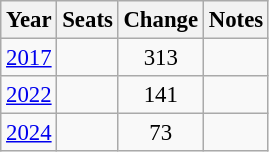<table class="wikitable" style="font-size:95%;text-align:center;">
<tr>
<th>Year</th>
<th>Seats</th>
<th>Change</th>
<th>Notes</th>
</tr>
<tr>
<td><a href='#'>2017</a></td>
<td></td>
<td> 313</td>
<td></td>
</tr>
<tr>
<td><a href='#'>2022</a></td>
<td></td>
<td> 141</td>
<td></td>
</tr>
<tr>
<td><a href='#'>2024</a></td>
<td></td>
<td> 73</td>
<td></td>
</tr>
</table>
